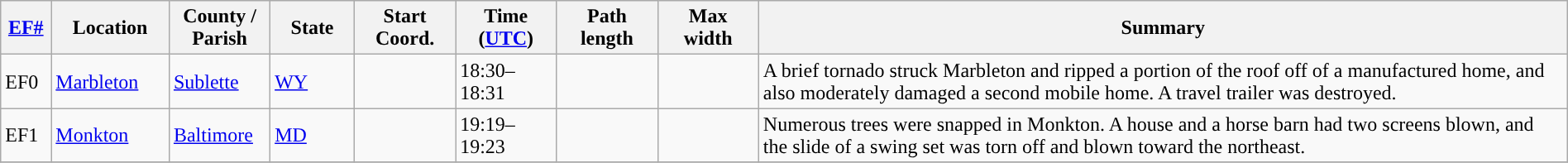<table class="wikitable sortable" style="width:100%;">
<tr>
<th scope="col"  style="width:3%; text-align:center;"><a href='#'>EF#</a></th>
<th scope="col"  style="width:7%; text-align:center;" class="unsortable">Location</th>
<th scope="col"  style="width:6%; text-align:center;" class="unsortable">County / Parish</th>
<th scope="col"  style="width:5%; text-align:center;">State</th>
<th scope="col"  style="width:6%; text-align:center;">Start Coord.</th>
<th scope="col"  style="width:6%; text-align:center;">Time (<a href='#'>UTC</a>)</th>
<th scope="col"  style="width:6%; text-align:center;">Path length</th>
<th scope="col"  style="width:6%; text-align:center;">Max width</th>
<th scope="col" class="unsortable" style="width:48%; text-align:center;">Summary</th>
</tr>
<tr>
<td>EF0</td>
<td><a href='#'>Marbleton</a></td>
<td><a href='#'>Sublette</a></td>
<td><a href='#'>WY</a></td>
<td></td>
<td>18:30–18:31</td>
<td></td>
<td></td>
<td>A brief tornado struck Marbleton and ripped a portion of the roof off of a manufactured home, and also moderately damaged a second mobile home. A travel trailer was destroyed.</td>
</tr>
<tr>
<td>EF1</td>
<td><a href='#'>Monkton</a></td>
<td><a href='#'>Baltimore</a></td>
<td><a href='#'>MD</a></td>
<td></td>
<td>19:19–19:23</td>
<td></td>
<td></td>
<td>Numerous trees were snapped in Monkton. A house and a horse barn had two screens blown, and the slide of a swing set was torn off and blown toward the northeast.</td>
</tr>
<tr>
</tr>
</table>
